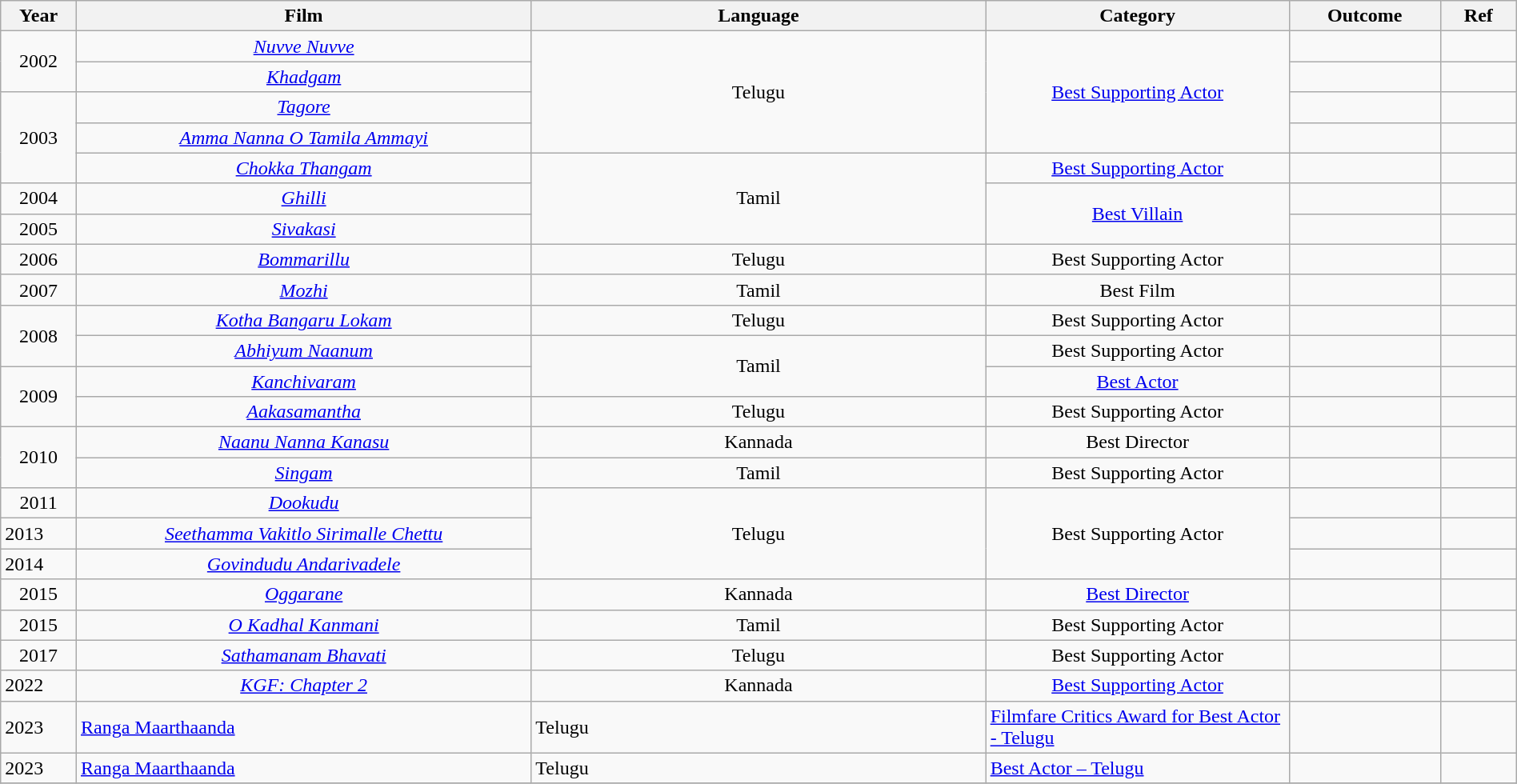<table class="wikitable" style="width:100%;">
<tr>
<th width=5%>Year</th>
<th style="width:30%;">Film</th>
<th style="width:30%;">Language</th>
<th style="width:20%;">Category</th>
<th style="width:10%;">Outcome</th>
<th style="width:5%;">Ref</th>
</tr>
<tr>
<td rowspan="2" style="text-align:center;">2002</td>
<td style="text-align:center;"><em><a href='#'>Nuvve Nuvve</a></em></td>
<td rowspan="4" style="text-align:center;">Telugu</td>
<td rowspan="4" style="text-align:center;"><a href='#'>Best Supporting Actor</a></td>
<td></td>
<td></td>
</tr>
<tr>
<td style="text-align:center;"><em><a href='#'>Khadgam</a></em></td>
<td></td>
<td></td>
</tr>
<tr>
<td rowspan="3" style="text-align:center;">2003</td>
<td style="text-align:center;"><em><a href='#'>Tagore</a></em></td>
<td></td>
<td></td>
</tr>
<tr>
<td style="text-align:center;"><em><a href='#'>Amma Nanna O Tamila Ammayi</a></em></td>
<td></td>
<td></td>
</tr>
<tr>
<td style="text-align:center;"><em><a href='#'>Chokka Thangam</a></em></td>
<td rowspan="3" style="text-align:center;">Tamil</td>
<td style="text-align:center;"><a href='#'>Best Supporting Actor</a></td>
<td></td>
<td></td>
</tr>
<tr>
<td style="text-align:center;">2004</td>
<td style="text-align:center;"><em><a href='#'>Ghilli</a></em></td>
<td rowspan="2" style="text-align:center;"><a href='#'>Best Villain</a></td>
<td></td>
<td></td>
</tr>
<tr>
<td style="text-align:center;">2005</td>
<td style="text-align:center;"><em><a href='#'>Sivakasi</a></em></td>
<td></td>
<td></td>
</tr>
<tr>
<td style="text-align:center;">2006</td>
<td style="text-align:center;"><em><a href='#'>Bommarillu</a></em></td>
<td style="text-align:center;">Telugu</td>
<td style="text-align:center;">Best Supporting Actor</td>
<td></td>
<td></td>
</tr>
<tr>
<td style="text-align:center;">2007</td>
<td style="text-align:center;"><em><a href='#'>Mozhi</a></em></td>
<td style="text-align:center;">Tamil</td>
<td style="text-align:center;">Best Film</td>
<td></td>
<td></td>
</tr>
<tr>
<td rowspan="2" style="text-align:center;">2008</td>
<td style="text-align:center;"><em><a href='#'>Kotha Bangaru Lokam</a></em></td>
<td style="text-align:center;">Telugu</td>
<td style="text-align:center;">Best Supporting Actor</td>
<td></td>
<td></td>
</tr>
<tr>
<td style="text-align:center;"><em><a href='#'>Abhiyum Naanum</a></em></td>
<td rowspan="2" style="text-align:center;">Tamil</td>
<td style="text-align:center;">Best Supporting Actor</td>
<td></td>
<td></td>
</tr>
<tr>
<td rowspan="2" style="text-align:center;">2009</td>
<td style="text-align:center;"><em><a href='#'>Kanchivaram</a></em></td>
<td style="text-align:center;"><a href='#'>Best Actor</a></td>
<td></td>
<td></td>
</tr>
<tr>
<td style="text-align:center;"><em><a href='#'>Aakasamantha</a></em></td>
<td style="text-align:center;">Telugu</td>
<td style="text-align:center;">Best Supporting Actor</td>
<td></td>
<td></td>
</tr>
<tr>
<td rowspan="2" style="text-align:center;">2010</td>
<td style="text-align:center;"><em><a href='#'>Naanu Nanna Kanasu</a></em></td>
<td style="text-align:center;">Kannada</td>
<td style="text-align:center;">Best Director</td>
<td></td>
<td></td>
</tr>
<tr>
<td style="text-align:center;"><em><a href='#'>Singam</a></em></td>
<td style="text-align:center;">Tamil</td>
<td style="text-align:center;">Best Supporting Actor</td>
<td></td>
<td></td>
</tr>
<tr>
<td style="text-align:center;">2011</td>
<td style="text-align:center;"><em><a href='#'>Dookudu</a></em></td>
<td rowspan="3" style="text-align:center;">Telugu</td>
<td rowspan="3" style="text-align:center;">Best Supporting Actor</td>
<td></td>
<td></td>
</tr>
<tr>
<td>2013</td>
<td style="text-align:center;"><em><a href='#'>Seethamma Vakitlo Sirimalle Chettu</a></em></td>
<td></td>
<td></td>
</tr>
<tr>
<td>2014</td>
<td style="text-align:center;"><em><a href='#'>Govindudu Andarivadele</a></em></td>
<td></td>
<td></td>
</tr>
<tr>
<td style="text-align:center;">2015</td>
<td style="text-align:center;"><em><a href='#'>Oggarane</a></em></td>
<td style="text-align:center;">Kannada</td>
<td style="text-align:center;"><a href='#'>Best Director</a></td>
<td></td>
<td></td>
</tr>
<tr>
<td style="text-align:center;">2015</td>
<td style="text-align:center;"><em><a href='#'>O Kadhal Kanmani</a></em></td>
<td style="text-align:center;">Tamil</td>
<td style="text-align:center;">Best Supporting Actor</td>
<td></td>
<td></td>
</tr>
<tr>
<td style="text-align:center;">2017</td>
<td style="text-align:center;"><em><a href='#'>Sathamanam Bhavati</a></em></td>
<td style="text-align:center;">Telugu</td>
<td style="text-align:center;">Best Supporting Actor</td>
<td></td>
<td></td>
</tr>
<tr>
<td>2022</td>
<td style="text-align:center;"><em><a href='#'>KGF: Chapter 2</a></em></td>
<td style="text-align:center;">Kannada</td>
<td style="text-align:center;"><a href='#'>Best Supporting Actor</a></td>
<td></td>
<td></td>
</tr>
<tr>
<td>2023</td>
<td><a href='#'>Ranga Maarthaanda</a></td>
<td>Telugu</td>
<td><a href='#'>Filmfare Critics Award for Best Actor - Telugu</a></td>
<td></td>
<td></td>
</tr>
<tr>
<td>2023</td>
<td><a href='#'>Ranga Maarthaanda</a></td>
<td>Telugu</td>
<td><a href='#'>Best Actor – Telugu</a></td>
<td></td>
<td></td>
</tr>
<tr>
</tr>
</table>
